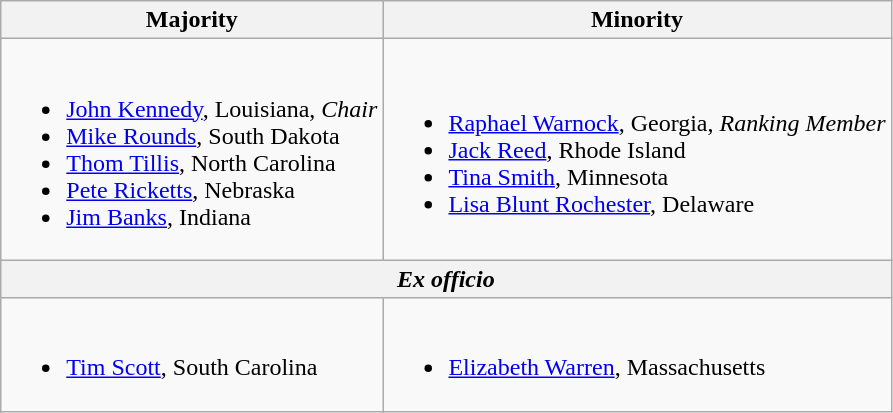<table class=wikitable>
<tr>
<th>Majority</th>
<th>Minority</th>
</tr>
<tr>
<td><br><ul><li><a href='#'>John Kennedy</a>, Louisiana, <em>Chair</em></li><li><a href='#'>Mike Rounds</a>, South Dakota</li><li><a href='#'>Thom Tillis</a>, North Carolina</li><li><a href='#'>Pete Ricketts</a>, Nebraska</li><li><a href='#'>Jim Banks</a>, Indiana</li></ul></td>
<td><br><ul><li><a href='#'>Raphael Warnock</a>, Georgia, <em>Ranking Member</em></li><li><a href='#'>Jack Reed</a>, Rhode Island</li><li><a href='#'>Tina Smith</a>, Minnesota</li><li><a href='#'>Lisa Blunt Rochester</a>, Delaware</li></ul></td>
</tr>
<tr>
<th colspan=2><em>Ex officio</em></th>
</tr>
<tr>
<td><br><ul><li><a href='#'>Tim Scott</a>, South Carolina</li></ul></td>
<td><br><ul><li><a href='#'>Elizabeth Warren</a>, Massachusetts</li></ul></td>
</tr>
</table>
